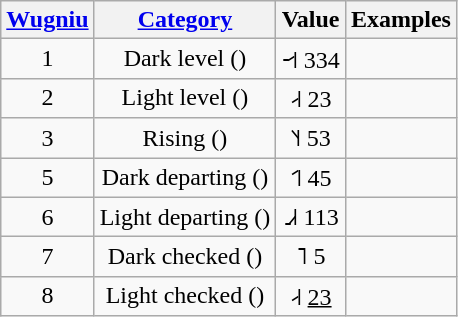<table class="wikitable" style="text-align: center">
<tr>
<th><a href='#'>Wugniu</a></th>
<th><a href='#'>Category</a></th>
<th>Value</th>
<th>Examples</th>
</tr>
<tr>
<td>1</td>
<td>Dark level ()</td>
<td>˧˧˦ 334</td>
<td></td>
</tr>
<tr>
<td>2</td>
<td>Light level ()</td>
<td>˨˧ 23</td>
<td></td>
</tr>
<tr>
<td>3</td>
<td>Rising ()</td>
<td>˥˧ 53</td>
<td></td>
</tr>
<tr>
<td>5</td>
<td>Dark departing ()</td>
<td>˦˥ 45</td>
<td></td>
</tr>
<tr>
<td>6</td>
<td>Light departing ()</td>
<td>˩˩˧ 113</td>
<td></td>
</tr>
<tr>
<td>7</td>
<td>Dark checked ()</td>
<td>˥ 5</td>
<td></td>
</tr>
<tr>
<td>8</td>
<td>Light checked ()</td>
<td>˨˧ <u>23</u></td>
<td></td>
</tr>
</table>
